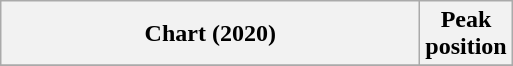<table class="wikitable plainrowheaders" style="text-align:center">
<tr>
<th scope="col" style="width:17em;">Chart (2020)</th>
<th scope="col">Peak<br>position</th>
</tr>
<tr>
</tr>
</table>
